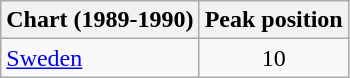<table class="wikitable">
<tr>
<th align="left">Chart (1989-1990)</th>
<th align="center">Peak position</th>
</tr>
<tr>
<td align="left"><a href='#'>Sweden</a></td>
<td align="center">10</td>
</tr>
</table>
